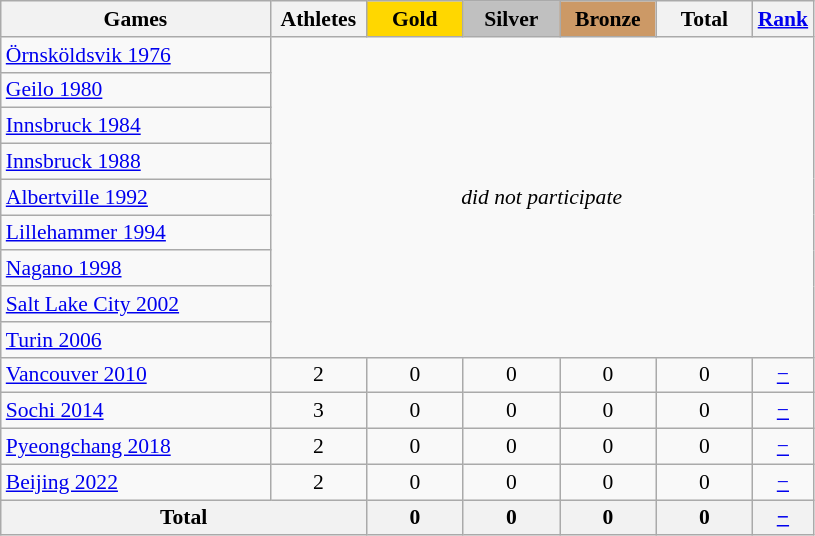<table class="wikitable" style="text-align:center; font-size:90%;">
<tr>
<th style="width:12em;">Games</th>
<th style="width:4em;">Athletes</th>
<th style="width:4em; background:gold;">Gold</th>
<th style="width:4em; background:silver;">Silver</th>
<th style="width:4em; background:#cc9966;">Bronze</th>
<th style="width:4em;">Total</th>
<th style="width:2em;"><a href='#'>Rank</a></th>
</tr>
<tr>
<td align=left> <a href='#'>Örnsköldsvik 1976</a></td>
<td colspan=6 rowspan=9><em>did not participate</em></td>
</tr>
<tr>
<td align=left> <a href='#'>Geilo 1980</a></td>
</tr>
<tr>
<td align=left> <a href='#'>Innsbruck 1984</a></td>
</tr>
<tr>
<td align=left> <a href='#'>Innsbruck 1988</a></td>
</tr>
<tr>
<td align=left> <a href='#'>Albertville 1992</a></td>
</tr>
<tr>
<td align=left> <a href='#'>Lillehammer 1994</a></td>
</tr>
<tr>
<td align=left> <a href='#'>Nagano 1998</a></td>
</tr>
<tr>
<td align=left> <a href='#'>Salt Lake City 2002</a></td>
</tr>
<tr>
<td align=left> <a href='#'>Turin 2006</a></td>
</tr>
<tr>
<td align=left> <a href='#'>Vancouver 2010</a></td>
<td>2</td>
<td>0</td>
<td>0</td>
<td>0</td>
<td>0</td>
<td><a href='#'>−</a></td>
</tr>
<tr>
<td align=left> <a href='#'>Sochi 2014</a></td>
<td>3</td>
<td>0</td>
<td>0</td>
<td>0</td>
<td>0</td>
<td><a href='#'>−</a></td>
</tr>
<tr>
<td align=left> <a href='#'>Pyeongchang 2018</a></td>
<td>2</td>
<td>0</td>
<td>0</td>
<td>0</td>
<td>0</td>
<td><a href='#'>−</a></td>
</tr>
<tr>
<td align=left> <a href='#'>Beijing 2022</a></td>
<td>2</td>
<td>0</td>
<td>0</td>
<td>0</td>
<td>0</td>
<td><a href='#'>−</a></td>
</tr>
<tr>
<th colspan=2>Total</th>
<th>0</th>
<th>0</th>
<th>0</th>
<th>0</th>
<th><a href='#'>−</a></th>
</tr>
</table>
